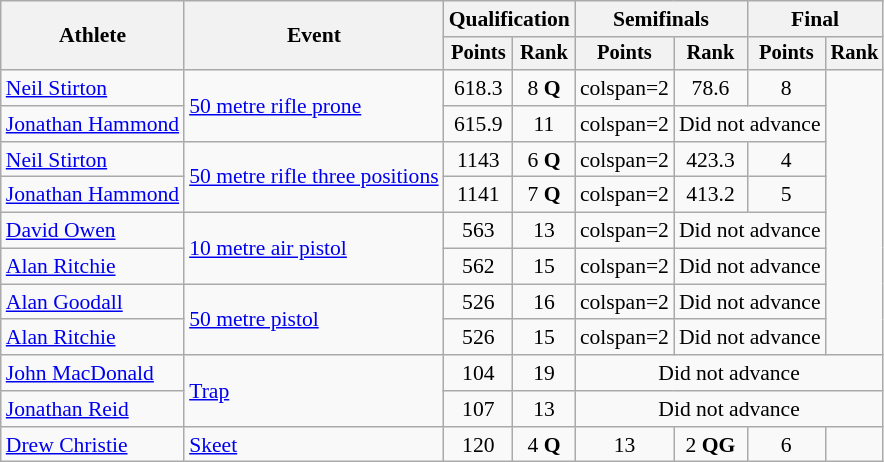<table class="wikitable" style="font-size:90%">
<tr>
<th rowspan=2>Athlete</th>
<th rowspan=2>Event</th>
<th colspan=2>Qualification</th>
<th colspan=2>Semifinals</th>
<th colspan=2>Final</th>
</tr>
<tr style="font-size:95%">
<th>Points</th>
<th>Rank</th>
<th>Points</th>
<th>Rank</th>
<th>Points</th>
<th>Rank</th>
</tr>
<tr align=center>
<td align=left><a href='#'>Neil Stirton</a></td>
<td align=left rowspan=2><a href='#'>50 metre rifle prone</a></td>
<td>618.3</td>
<td>8 <strong>Q</strong></td>
<td>colspan=2 </td>
<td>78.6</td>
<td>8</td>
</tr>
<tr align=center>
<td align=left><a href='#'>Jonathan Hammond</a></td>
<td>615.9</td>
<td>11</td>
<td>colspan=2 </td>
<td colspan=2>Did not advance</td>
</tr>
<tr align=center>
<td align=left><a href='#'>Neil Stirton</a></td>
<td align=left rowspan=2><a href='#'>50 metre rifle three positions</a></td>
<td>1143</td>
<td>6 <strong>Q</strong></td>
<td>colspan=2 </td>
<td>423.3</td>
<td>4</td>
</tr>
<tr align=center>
<td align=left><a href='#'>Jonathan Hammond</a></td>
<td>1141</td>
<td>7 <strong>Q</strong></td>
<td>colspan=2 </td>
<td>413.2</td>
<td>5</td>
</tr>
<tr align=center>
<td align=left><a href='#'>David Owen</a></td>
<td align=left rowspan=2><a href='#'>10 metre air pistol</a></td>
<td>563</td>
<td>13</td>
<td>colspan=2 </td>
<td colspan=2>Did not advance</td>
</tr>
<tr align=center>
<td align=left><a href='#'>Alan Ritchie</a></td>
<td>562</td>
<td>15</td>
<td>colspan=2 </td>
<td colspan=2>Did not advance</td>
</tr>
<tr align=center>
<td align=left><a href='#'>Alan Goodall</a></td>
<td align=left rowspan=2><a href='#'>50 metre pistol</a></td>
<td>526</td>
<td>16</td>
<td>colspan=2 </td>
<td colspan=2>Did not advance</td>
</tr>
<tr align=center>
<td align=left><a href='#'>Alan Ritchie</a></td>
<td>526</td>
<td>15</td>
<td>colspan=2 </td>
<td colspan=2>Did not advance</td>
</tr>
<tr align=center>
<td align=left><a href='#'>John MacDonald</a></td>
<td align=left rowspan=2><a href='#'>Trap</a></td>
<td>104</td>
<td>19</td>
<td colspan=4>Did not advance</td>
</tr>
<tr align=center>
<td align=left><a href='#'>Jonathan Reid</a></td>
<td>107</td>
<td>13</td>
<td colspan=4>Did not advance</td>
</tr>
<tr align=center>
<td align=left><a href='#'>Drew Christie</a></td>
<td align=left><a href='#'>Skeet</a></td>
<td>120</td>
<td>4 <strong>Q</strong></td>
<td>13</td>
<td>2 <strong>QG</strong></td>
<td>6</td>
<td></td>
</tr>
</table>
